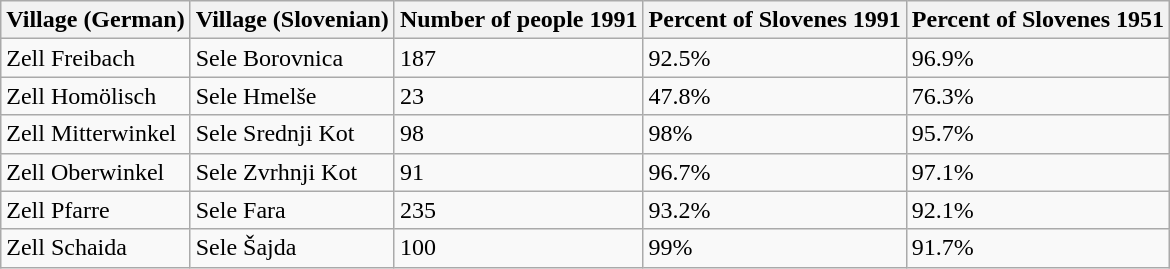<table class="wikitable sortable">
<tr>
<th>Village (German)</th>
<th>Village (Slovenian)</th>
<th>Number of people 1991</th>
<th>Percent of Slovenes 1991</th>
<th>Percent of Slovenes  1951</th>
</tr>
<tr>
<td>Zell Freibach</td>
<td>Sele Borovnica</td>
<td>187</td>
<td>92.5%</td>
<td>96.9%</td>
</tr>
<tr>
<td>Zell Homölisch</td>
<td>Sele Hmelše</td>
<td>23</td>
<td>47.8%</td>
<td>76.3%</td>
</tr>
<tr>
<td>Zell Mitterwinkel</td>
<td>Sele Srednji Kot</td>
<td>98</td>
<td>98%</td>
<td>95.7%</td>
</tr>
<tr>
<td>Zell Oberwinkel</td>
<td>Sele Zvrhnji Kot</td>
<td>91</td>
<td>96.7%</td>
<td>97.1%</td>
</tr>
<tr>
<td>Zell Pfarre</td>
<td>Sele Fara</td>
<td>235</td>
<td>93.2%</td>
<td>92.1%</td>
</tr>
<tr>
<td>Zell Schaida</td>
<td>Sele Šajda</td>
<td>100</td>
<td>99%</td>
<td>91.7%</td>
</tr>
</table>
